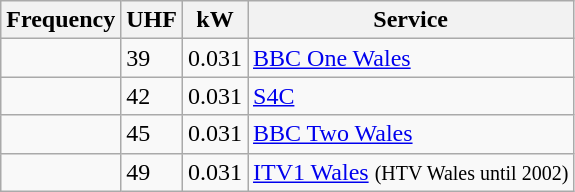<table class="wikitable sortable">
<tr>
<th>Frequency</th>
<th>UHF</th>
<th>kW</th>
<th>Service</th>
</tr>
<tr>
<td></td>
<td>39</td>
<td>0.031</td>
<td><a href='#'>BBC One Wales</a></td>
</tr>
<tr>
<td></td>
<td>42</td>
<td>0.031</td>
<td><a href='#'>S4C</a></td>
</tr>
<tr>
<td></td>
<td>45</td>
<td>0.031</td>
<td><a href='#'>BBC Two Wales</a></td>
</tr>
<tr>
<td></td>
<td>49</td>
<td>0.031</td>
<td><a href='#'>ITV1 Wales</a> <small>(HTV Wales until 2002)</small></td>
</tr>
</table>
